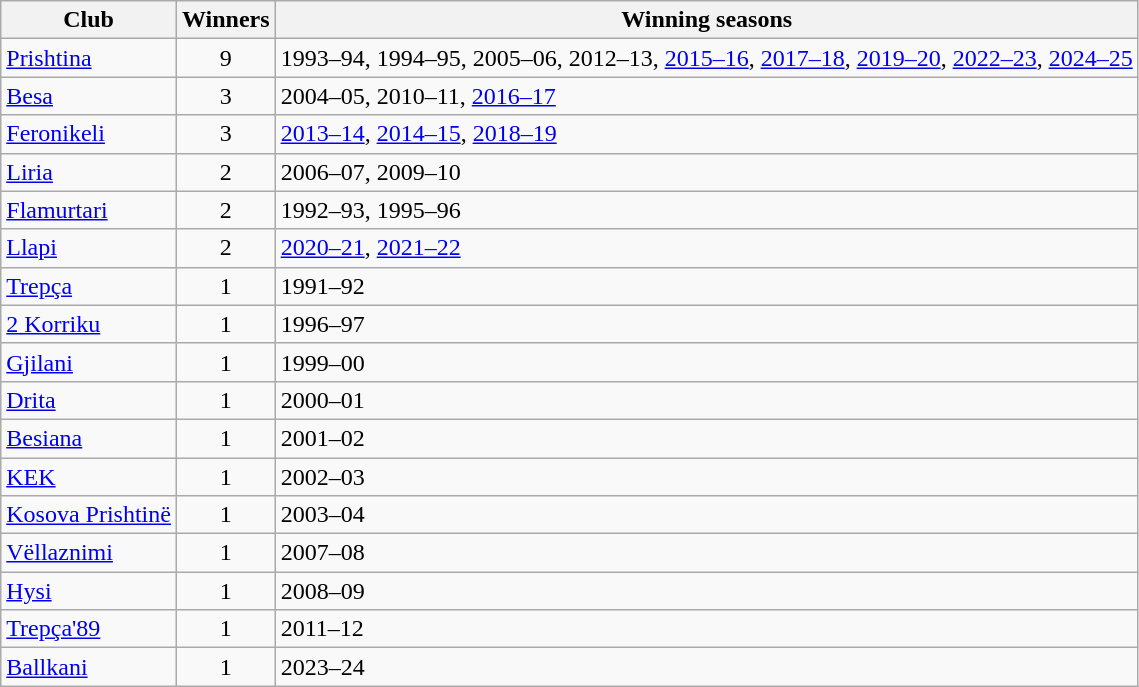<table class="wikitable sortable">
<tr>
<th>Club</th>
<th>Winners</th>
<th>Winning seasons</th>
</tr>
<tr>
<td><a href='#'>Prishtina</a></td>
<td align=center>9</td>
<td>1993–94, 1994–95, 2005–06, 2012–13, <a href='#'>2015–16</a>, <a href='#'>2017–18</a>, <a href='#'>2019–20</a>, <a href='#'>2022–23</a>, <a href='#'>2024–25</a></td>
</tr>
<tr>
<td><a href='#'>Besa</a></td>
<td align=center>3</td>
<td>2004–05, 2010–11, <a href='#'>2016–17</a></td>
</tr>
<tr>
<td><a href='#'>Feronikeli</a></td>
<td align=center>3</td>
<td><a href='#'>2013–14</a>, <a href='#'>2014–15</a>, <a href='#'>2018–19</a></td>
</tr>
<tr>
<td><a href='#'>Liria</a></td>
<td align=center>2</td>
<td>2006–07, 2009–10</td>
</tr>
<tr>
<td><a href='#'>Flamurtari</a></td>
<td align=center>2</td>
<td>1992–93, 1995–96</td>
</tr>
<tr>
<td><a href='#'>Llapi</a></td>
<td align=center>2</td>
<td><a href='#'>2020–21</a>, <a href='#'>2021–22</a></td>
</tr>
<tr>
<td><a href='#'>Trepça</a></td>
<td align=center>1</td>
<td>1991–92</td>
</tr>
<tr>
<td><a href='#'>2 Korriku</a></td>
<td align=center>1</td>
<td>1996–97</td>
</tr>
<tr>
<td><a href='#'>Gjilani</a></td>
<td align=center>1</td>
<td>1999–00</td>
</tr>
<tr>
<td><a href='#'>Drita</a></td>
<td align=center>1</td>
<td>2000–01</td>
</tr>
<tr>
<td><a href='#'>Besiana</a></td>
<td align=center>1</td>
<td>2001–02</td>
</tr>
<tr>
<td><a href='#'>KEK</a></td>
<td align=center>1</td>
<td>2002–03</td>
</tr>
<tr>
<td><a href='#'>Kosova Prishtinë</a></td>
<td align=center>1</td>
<td>2003–04</td>
</tr>
<tr>
<td><a href='#'>Vëllaznimi</a></td>
<td align="center">1</td>
<td>2007–08</td>
</tr>
<tr>
<td><a href='#'>Hysi</a></td>
<td align=center>1</td>
<td>2008–09</td>
</tr>
<tr>
<td><a href='#'>Trepça'89</a></td>
<td align=center>1</td>
<td>2011–12</td>
</tr>
<tr>
<td><a href='#'>Ballkani</a></td>
<td align=center>1</td>
<td>2023–24</td>
</tr>
</table>
